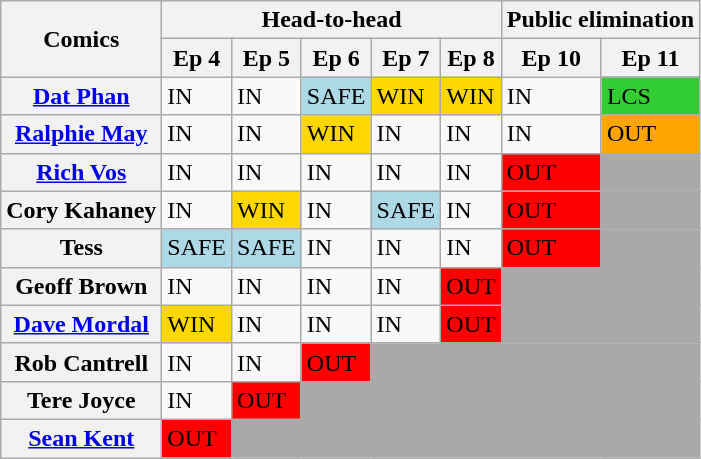<table class="wikitable">
<tr>
<th rowspan="2">Comics</th>
<th colspan=5>Head-to-head</th>
<th colspan=2>Public elimination</th>
</tr>
<tr>
<th>Ep 4</th>
<th>Ep 5</th>
<th>Ep 6</th>
<th>Ep 7</th>
<th>Ep 8</th>
<th>Ep 10</th>
<th>Ep 11</th>
</tr>
<tr>
<th><a href='#'>Dat Phan</a></th>
<td>IN</td>
<td>IN</td>
<td style="background:lightblue;">SAFE</td>
<td style="background:gold;">WIN</td>
<td style="background:gold;">WIN</td>
<td>IN</td>
<td style="background:limegreen;">LCS</td>
</tr>
<tr>
<th><a href='#'>Ralphie May</a></th>
<td>IN</td>
<td>IN</td>
<td style="background:gold;">WIN</td>
<td>IN</td>
<td>IN</td>
<td>IN</td>
<td style="background:orange;">OUT</td>
</tr>
<tr>
<th><a href='#'>Rich Vos</a></th>
<td>IN</td>
<td>IN</td>
<td>IN</td>
<td>IN</td>
<td>IN</td>
<td style="background:red;">OUT</td>
<td style="background:darkgrey;"></td>
</tr>
<tr>
<th>Cory Kahaney</th>
<td>IN</td>
<td style="background:gold;">WIN</td>
<td>IN</td>
<td style="background:lightblue;">SAFE</td>
<td>IN</td>
<td style="background:red;">OUT</td>
<td style="background:darkgrey;"></td>
</tr>
<tr>
<th>Tess</th>
<td style="background:lightblue;">SAFE</td>
<td style="background:lightblue;">SAFE</td>
<td>IN</td>
<td>IN</td>
<td>IN</td>
<td style="background:red;">OUT</td>
<td style="background:darkgrey;"></td>
</tr>
<tr>
<th>Geoff Brown</th>
<td>IN</td>
<td>IN</td>
<td>IN</td>
<td>IN</td>
<td style="background:red;">OUT</td>
<td colspan="2" style="background:darkgrey;"></td>
</tr>
<tr>
<th><a href='#'>Dave Mordal</a></th>
<td style="background:gold;">WIN</td>
<td>IN</td>
<td>IN</td>
<td>IN</td>
<td style="background:red;">OUT</td>
<td colspan="3" style="background:darkgrey;"></td>
</tr>
<tr>
<th>Rob Cantrell</th>
<td>IN</td>
<td>IN</td>
<td style="background:red;">OUT</td>
<td colspan="4" style="background:darkgrey;"></td>
</tr>
<tr>
<th>Tere Joyce</th>
<td>IN</td>
<td style="background:red;">OUT</td>
<td colspan="5" style="background:darkgrey;"></td>
</tr>
<tr>
<th><a href='#'>Sean Kent</a></th>
<td style="background:red;">OUT</td>
<td colspan="6" style="background:darkgrey;"></td>
</tr>
</table>
